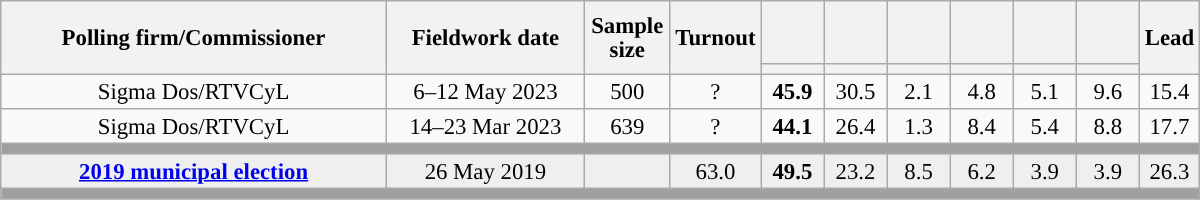<table class="wikitable collapsible collapsed" style="text-align:center; font-size:95%; line-height:16px;">
<tr style="height:42px;">
<th style="width:250px;" rowspan="2">Polling firm/Commissioner</th>
<th style="width:125px;" rowspan="2">Fieldwork date</th>
<th style="width:50px;" rowspan="2">Sample size</th>
<th style="width:45px;" rowspan="2">Turnout</th>
<th style="width:35px;"></th>
<th style="width:35px;"></th>
<th style="width:35px;"></th>
<th style="width:35px;"></th>
<th style="width:35px;"></th>
<th style="width:35px;"></th>
<th style="width:30px;" rowspan="2">Lead</th>
</tr>
<tr>
<th style="color:inherit;background:"></th>
<th style="color:inherit;background:"></th>
<th style="color:inherit;background:"></th>
<th style="color:inherit;background:"></th>
<th style="color:inherit;background:"></th>
<th style="color:inherit;background:"></th>
</tr>
<tr>
<td>Sigma Dos/RTVCyL</td>
<td>6–12 May 2023</td>
<td>500</td>
<td>?</td>
<td><strong>45.9</strong><br></td>
<td>30.5<br></td>
<td>2.1<br></td>
<td>4.8<br></td>
<td>5.1<br></td>
<td>9.6<br></td>
<td style="background:">15.4</td>
</tr>
<tr>
<td>Sigma Dos/RTVCyL</td>
<td>14–23 Mar 2023</td>
<td>639</td>
<td>?</td>
<td><strong>44.1</strong><br></td>
<td>26.4<br></td>
<td>1.3<br></td>
<td>8.4<br></td>
<td>5.4<br></td>
<td>8.8<br></td>
<td style="background:">17.7</td>
</tr>
<tr>
<td colspan="11" style="background:#A0A0A0"></td>
</tr>
<tr style="background:#EFEFEF;">
<td><strong><a href='#'>2019 municipal election</a></strong></td>
<td>26 May 2019</td>
<td></td>
<td>63.0</td>
<td><strong>49.5</strong><br></td>
<td>23.2<br></td>
<td>8.5<br></td>
<td>6.2<br></td>
<td>3.9<br></td>
<td>3.9<br></td>
<td style="background:">26.3</td>
</tr>
<tr>
<td colspan="11" style="background:#A0A0A0"></td>
</tr>
</table>
